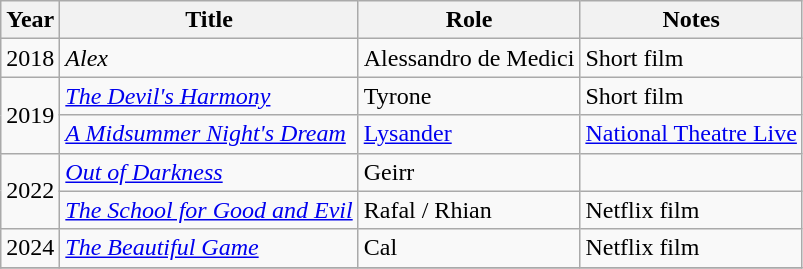<table class="wikitable sortable">
<tr>
<th>Year</th>
<th>Title</th>
<th>Role</th>
<th class="unsortable">Notes</th>
</tr>
<tr>
<td>2018</td>
<td><em>Alex</em></td>
<td>Alessandro de Medici</td>
<td>Short film</td>
</tr>
<tr>
<td rowspan="2">2019</td>
<td><em><a href='#'>The Devil's Harmony</a></em></td>
<td>Tyrone</td>
<td>Short film</td>
</tr>
<tr>
<td><em><a href='#'>A Midsummer Night's Dream</a></em></td>
<td><a href='#'>Lysander</a></td>
<td><a href='#'>National Theatre Live</a></td>
</tr>
<tr>
<td rowspan="2">2022</td>
<td><em><a href='#'>Out of Darkness</a></em></td>
<td>Geirr</td>
<td></td>
</tr>
<tr>
<td><em><a href='#'>The School for Good and Evil</a></em></td>
<td>Rafal / Rhian</td>
<td>Netflix film</td>
</tr>
<tr>
<td>2024</td>
<td><em><a href='#'>The Beautiful Game</a></em></td>
<td>Cal</td>
<td>Netflix film</td>
</tr>
<tr>
</tr>
</table>
